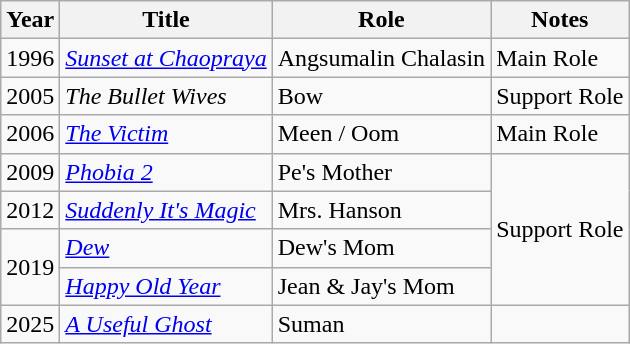<table class="wikitable">
<tr>
<th>Year</th>
<th>Title</th>
<th>Role</th>
<th>Notes</th>
</tr>
<tr>
<td>1996</td>
<td><em><a href='#'>Sunset at Chaopraya</a></em></td>
<td>Angsumalin Chalasin</td>
<td>Main Role</td>
</tr>
<tr>
<td>2005</td>
<td><em>The Bullet Wives</em></td>
<td>Bow</td>
<td>Support Role</td>
</tr>
<tr>
<td>2006</td>
<td><em><a href='#'>The Victim</a></em></td>
<td>Meen / Oom</td>
<td>Main Role</td>
</tr>
<tr>
<td>2009</td>
<td><em><a href='#'>Phobia 2</a></em></td>
<td>Pe's Mother</td>
<td rowspan="4">Support Role</td>
</tr>
<tr>
<td>2012</td>
<td><em><a href='#'>Suddenly It's Magic</a></em></td>
<td>Mrs. Hanson</td>
</tr>
<tr>
<td rowspan="2">2019</td>
<td><em><a href='#'>Dew</a></em></td>
<td>Dew's Mom</td>
</tr>
<tr>
<td><em><a href='#'>Happy Old Year</a></em></td>
<td>Jean & Jay's Mom</td>
</tr>
<tr>
<td>2025</td>
<td><em><a href='#'>A Useful Ghost</a></em></td>
<td>Suman</td>
<td></td>
</tr>
</table>
